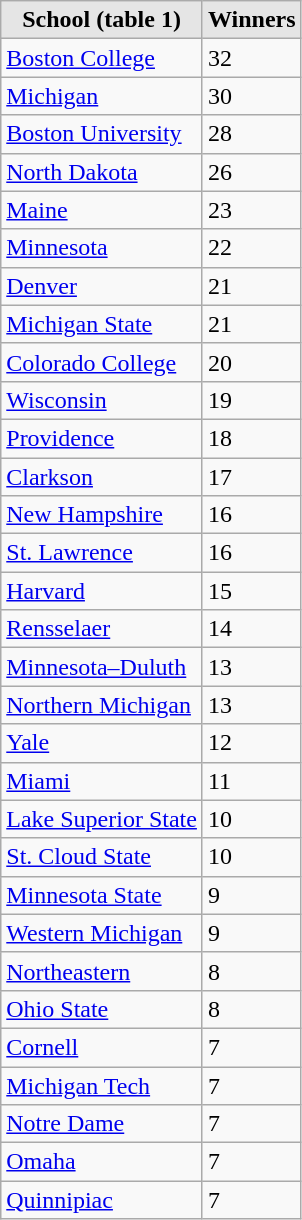<table class="wikitable">
<tr>
<th style="background:#e5e5e5;">School (table 1)</th>
<th style="background:#e5e5e5;">Winners</th>
</tr>
<tr>
<td><a href='#'>Boston College</a></td>
<td>32</td>
</tr>
<tr>
<td><a href='#'>Michigan</a></td>
<td>30</td>
</tr>
<tr>
<td><a href='#'>Boston University</a></td>
<td>28</td>
</tr>
<tr>
<td><a href='#'>North Dakota</a></td>
<td>26</td>
</tr>
<tr>
<td><a href='#'>Maine</a></td>
<td>23</td>
</tr>
<tr>
<td><a href='#'>Minnesota</a></td>
<td>22</td>
</tr>
<tr>
<td><a href='#'>Denver</a></td>
<td>21</td>
</tr>
<tr>
<td><a href='#'>Michigan State</a></td>
<td>21</td>
</tr>
<tr>
<td><a href='#'>Colorado College</a></td>
<td>20</td>
</tr>
<tr>
<td><a href='#'>Wisconsin</a></td>
<td>19</td>
</tr>
<tr>
<td><a href='#'>Providence</a></td>
<td>18</td>
</tr>
<tr>
<td><a href='#'>Clarkson</a></td>
<td>17</td>
</tr>
<tr>
<td><a href='#'>New Hampshire</a></td>
<td>16</td>
</tr>
<tr>
<td><a href='#'>St. Lawrence</a></td>
<td>16</td>
</tr>
<tr>
<td><a href='#'>Harvard</a></td>
<td>15</td>
</tr>
<tr>
<td><a href='#'>Rensselaer</a></td>
<td>14</td>
</tr>
<tr>
<td><a href='#'>Minnesota–Duluth</a></td>
<td>13</td>
</tr>
<tr>
<td><a href='#'>Northern Michigan</a></td>
<td>13</td>
</tr>
<tr>
<td><a href='#'>Yale</a></td>
<td>12</td>
</tr>
<tr>
<td><a href='#'>Miami</a></td>
<td>11</td>
</tr>
<tr>
<td><a href='#'>Lake Superior State</a></td>
<td>10</td>
</tr>
<tr>
<td><a href='#'>St. Cloud State</a></td>
<td>10</td>
</tr>
<tr>
<td><a href='#'>Minnesota State</a></td>
<td>9</td>
</tr>
<tr>
<td><a href='#'>Western Michigan</a></td>
<td>9</td>
</tr>
<tr>
<td><a href='#'>Northeastern</a></td>
<td>8</td>
</tr>
<tr>
<td><a href='#'>Ohio State</a></td>
<td>8</td>
</tr>
<tr>
<td><a href='#'>Cornell</a></td>
<td>7</td>
</tr>
<tr>
<td><a href='#'>Michigan Tech</a></td>
<td>7</td>
</tr>
<tr>
<td><a href='#'>Notre Dame</a></td>
<td>7</td>
</tr>
<tr>
<td><a href='#'>Omaha</a></td>
<td>7</td>
</tr>
<tr>
<td><a href='#'>Quinnipiac</a></td>
<td>7</td>
</tr>
</table>
